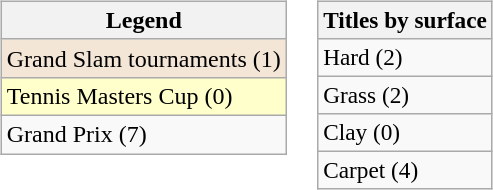<table>
<tr valign=top>
<td><br><table class="wikitable sortable">
<tr>
<th>Legend</th>
</tr>
<tr style="background:#f3e6d7;">
<td>Grand Slam tournaments (1)</td>
</tr>
<tr style="background:#ffffcc;">
<td>Tennis Masters Cup (0)</td>
</tr>
<tr bgcolor=>
<td>Grand Prix (7)</td>
</tr>
</table>
</td>
<td><br><table class=wikitable style=font-size:97%>
<tr>
<th>Titles by surface</th>
</tr>
<tr>
<td>Hard (2)</td>
</tr>
<tr>
<td>Grass (2)</td>
</tr>
<tr>
<td>Clay (0)</td>
</tr>
<tr>
<td>Carpet (4)</td>
</tr>
</table>
</td>
</tr>
</table>
